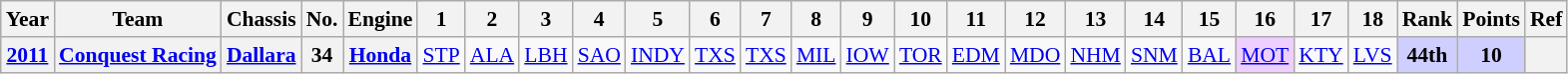<table class="wikitable" style="text-align:center; font-size:90%">
<tr>
<th>Year</th>
<th>Team</th>
<th>Chassis</th>
<th>No.</th>
<th>Engine</th>
<th>1</th>
<th>2</th>
<th>3</th>
<th>4</th>
<th>5</th>
<th>6</th>
<th>7</th>
<th>8</th>
<th>9</th>
<th>10</th>
<th>11</th>
<th>12</th>
<th>13</th>
<th>14</th>
<th>15</th>
<th>16</th>
<th>17</th>
<th>18</th>
<th>Rank</th>
<th>Points</th>
<th>Ref</th>
</tr>
<tr>
<th><a href='#'>2011</a></th>
<th><a href='#'>Conquest Racing</a></th>
<th><a href='#'>Dallara</a></th>
<th>34</th>
<th><a href='#'>Honda</a></th>
<td><a href='#'>STP</a></td>
<td><a href='#'>ALA</a></td>
<td><a href='#'>LBH</a></td>
<td><a href='#'>SAO</a></td>
<td><a href='#'>INDY</a></td>
<td><a href='#'>TXS</a></td>
<td><a href='#'>TXS</a></td>
<td><a href='#'>MIL</a></td>
<td><a href='#'>IOW</a></td>
<td><a href='#'>TOR</a></td>
<td><a href='#'>EDM</a></td>
<td><a href='#'>MDO</a></td>
<td><a href='#'>NHM</a></td>
<td><a href='#'>SNM</a></td>
<td><a href='#'>BAL</a></td>
<td style="background:#EFCFFF;"><a href='#'>MOT</a><br></td>
<td><a href='#'>KTY</a></td>
<td><a href='#'>LVS</a></td>
<th style="background:#CFCFFF;">44th</th>
<th style="background:#CFCFFF;">10</th>
<th></th>
</tr>
</table>
